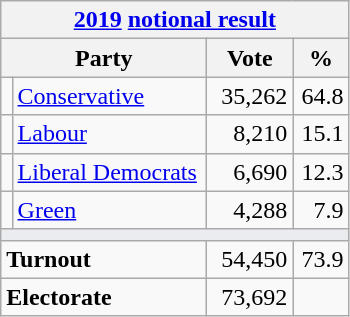<table class="wikitable">
<tr>
<th colspan="4"><a href='#'>2019</a> <a href='#'>notional result</a></th>
</tr>
<tr>
<th bgcolor="#DDDDFF" width="130px" colspan="2">Party</th>
<th bgcolor="#DDDDFF" width="50px">Vote</th>
<th bgcolor="#DDDDFF" width="30px">%</th>
</tr>
<tr>
<td></td>
<td><a href='#'>Conservative</a></td>
<td align=right>35,262</td>
<td align=right>64.8</td>
</tr>
<tr>
<td></td>
<td><a href='#'>Labour</a></td>
<td align=right>8,210</td>
<td align=right>15.1</td>
</tr>
<tr>
<td></td>
<td><a href='#'>Liberal Democrats</a></td>
<td align=right>6,690</td>
<td align=right>12.3</td>
</tr>
<tr>
<td></td>
<td><a href='#'>Green</a></td>
<td align=right>4,288</td>
<td align=right>7.9</td>
</tr>
<tr>
<td colspan="4" bgcolor="#EAECF0"></td>
</tr>
<tr>
<td colspan="2"><strong>Turnout</strong></td>
<td align=right>54,450</td>
<td align=right>73.9</td>
</tr>
<tr>
<td colspan="2"><strong>Electorate</strong></td>
<td align=right>73,692</td>
</tr>
</table>
